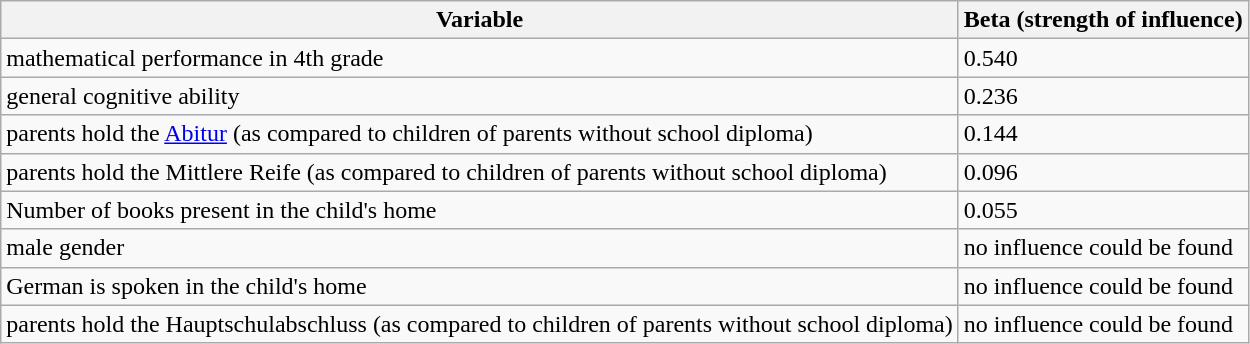<table class="wikitable sortable">
<tr>
<th>Variable</th>
<th>Beta (strength of influence)</th>
</tr>
<tr>
<td>mathematical performance in 4th grade</td>
<td>0.540</td>
</tr>
<tr>
<td>general cognitive ability</td>
<td>0.236</td>
</tr>
<tr>
<td>parents hold the <a href='#'>Abitur</a> (as compared to children of parents without school diploma)</td>
<td>0.144</td>
</tr>
<tr>
<td>parents hold the Mittlere Reife (as compared to children of parents without school diploma)</td>
<td>0.096</td>
</tr>
<tr>
<td>Number of books present in the child's home</td>
<td>0.055</td>
</tr>
<tr>
<td>male gender</td>
<td>no influence could be found</td>
</tr>
<tr>
<td>German is spoken in the child's home</td>
<td>no influence could be found</td>
</tr>
<tr>
<td>parents hold the Hauptschulabschluss (as compared to children of parents without school diploma)</td>
<td>no influence could be found</td>
</tr>
</table>
